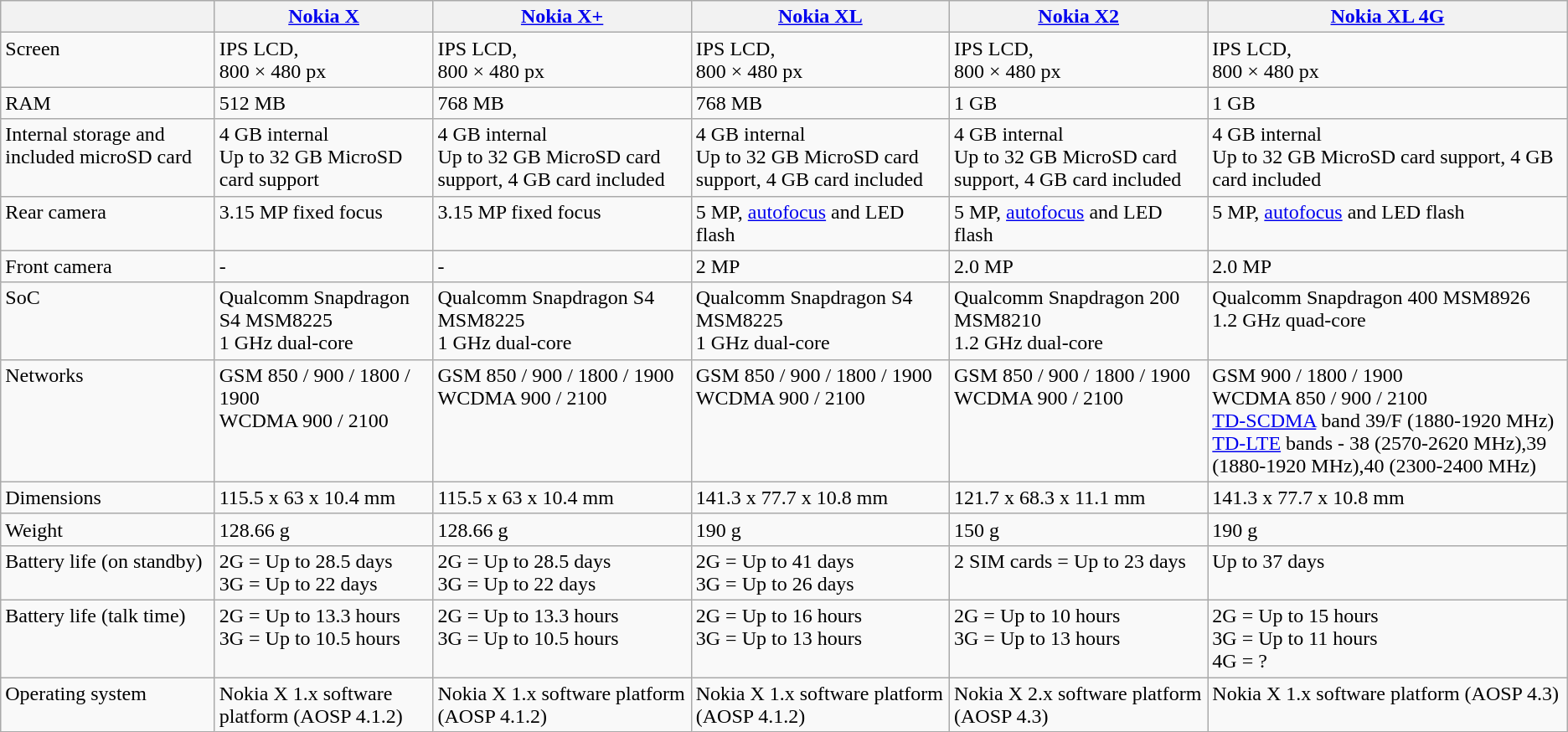<table class="wikitable">
<tr>
<th> </th>
<th><a href='#'>Nokia X</a></th>
<th><a href='#'>Nokia X+</a></th>
<th><a href='#'>Nokia XL</a></th>
<th><a href='#'>Nokia X2</a></th>
<th><a href='#'>Nokia XL 4G</a></th>
</tr>
<tr style="vertical-align:top;">
<td>Screen</td>
<td> IPS LCD, <br> 800 × 480 px</td>
<td> IPS LCD, <br> 800 × 480 px</td>
<td> IPS LCD, <br> 800 × 480 px</td>
<td> IPS LCD, <br> 800 × 480 px</td>
<td> IPS LCD, <br> 800 × 480 px</td>
</tr>
<tr style="vertical-align:top;">
<td>RAM</td>
<td>512 MB</td>
<td>768 MB</td>
<td>768 MB</td>
<td>1 GB</td>
<td>1 GB</td>
</tr>
<tr style="vertical-align:top;">
<td>Internal storage and included microSD card</td>
<td>4 GB internal<br>Up to 32 GB MicroSD card support</td>
<td>4 GB internal<br>Up to 32 GB MicroSD card support, 4 GB card included</td>
<td>4 GB internal<br>Up to 32 GB MicroSD card support, 4 GB card included</td>
<td>4 GB internal<br>Up to 32 GB MicroSD card support, 4 GB card included</td>
<td>4 GB internal<br>Up to 32 GB MicroSD card support, 4 GB card included</td>
</tr>
<tr style="vertical-align:top;">
<td>Rear camera</td>
<td>3.15 MP  fixed focus</td>
<td>3.15 MP  fixed focus</td>
<td>5 MP, <a href='#'>autofocus</a> and LED flash</td>
<td>5 MP, <a href='#'>autofocus</a> and LED flash</td>
<td>5 MP, <a href='#'>autofocus</a> and LED flash</td>
</tr>
<tr style="vertical-align:top;">
<td>Front camera</td>
<td>-</td>
<td>-</td>
<td>2 MP</td>
<td>2.0 MP</td>
<td>2.0 MP</td>
</tr>
<tr style="vertical-align:top;">
<td>SoC</td>
<td>Qualcomm Snapdragon S4 MSM8225<br>1 GHz dual-core</td>
<td>Qualcomm Snapdragon S4 MSM8225<br>1 GHz dual-core</td>
<td>Qualcomm Snapdragon S4 MSM8225<br>1 GHz dual-core</td>
<td>Qualcomm Snapdragon 200 MSM8210<br>1.2 GHz dual-core</td>
<td>Qualcomm Snapdragon 400 MSM8926<br>1.2 GHz quad-core</td>
</tr>
<tr style="vertical-align:top;">
<td>Networks</td>
<td>GSM 850 / 900 / 1800 / 1900<br>WCDMA 900 / 2100</td>
<td>GSM 850 / 900 / 1800 / 1900<br>WCDMA 900 / 2100</td>
<td>GSM 850 / 900 / 1800 / 1900<br>WCDMA 900 / 2100</td>
<td>GSM 850 / 900 / 1800 / 1900<br>WCDMA 900 / 2100</td>
<td>GSM 900 / 1800 / 1900<br>WCDMA 850 / 900 / 2100<br><a href='#'>TD-SCDMA</a> band 39/F (1880-1920 MHz)<br><a href='#'>TD-LTE</a> bands - 38 (2570-2620 MHz),39 (1880-1920 MHz),40 (2300-2400 MHz)</td>
</tr>
<tr style="vertical-align:top;">
<td>Dimensions</td>
<td>115.5 x 63 x 10.4 mm</td>
<td>115.5 x 63 x 10.4 mm</td>
<td>141.3 x 77.7 x 10.8 mm</td>
<td>121.7 x 68.3 x 11.1 mm</td>
<td>141.3 x 77.7 x 10.8 mm</td>
</tr>
<tr style="vertical-align:top;">
<td>Weight</td>
<td>128.66 g</td>
<td>128.66 g</td>
<td>190 g</td>
<td>150 g</td>
<td>190 g</td>
</tr>
<tr style="vertical-align:top;">
<td>Battery life (on standby)</td>
<td>2G = Up to 28.5 days<br>3G = Up to 22 days</td>
<td>2G = Up to 28.5 days<br>3G = Up to 22 days</td>
<td>2G = Up to 41 days<br>3G = Up to 26 days</td>
<td>2 SIM cards = Up to 23 days</td>
<td>Up to 37 days</td>
</tr>
<tr style="vertical-align:top;">
<td>Battery life (talk time)</td>
<td>2G = Up to 13.3 hours<br>3G = Up to 10.5 hours</td>
<td>2G = Up to 13.3 hours<br>3G = Up to 10.5 hours</td>
<td>2G = Up to 16 hours<br>3G = Up to 13 hours</td>
<td>2G = Up to 10 hours<br>3G = Up to 13 hours</td>
<td>2G = Up to 15 hours<br>3G = Up to 11 hours<br>4G = ?</td>
</tr>
<tr style="vertical-align:top;">
<td>Operating system</td>
<td>Nokia X 1.x software platform (AOSP 4.1.2)</td>
<td>Nokia X 1.x software platform (AOSP 4.1.2)</td>
<td>Nokia X 1.x software platform (AOSP 4.1.2)</td>
<td>Nokia X 2.x software platform (AOSP 4.3)</td>
<td>Nokia X 1.x software platform (AOSP 4.3)</td>
</tr>
</table>
